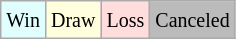<table class="wikitable">
<tr>
<td style="background-color: #ddffffdd;"><small>Win</small></td>
<td style="background-color: #ffffdd;"><small>Draw</small></td>
<td style="background-color: #ffdddd;"><small>Loss</small></td>
<td style="background-color: #BBBBBB;"><small>Canceled</small></td>
</tr>
</table>
